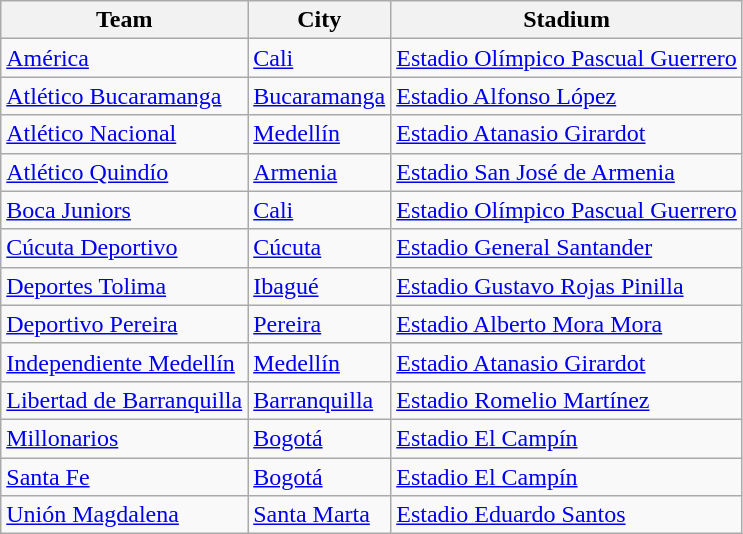<table class="wikitable sortable">
<tr>
<th>Team</th>
<th>City</th>
<th>Stadium</th>
</tr>
<tr>
<td><a href='#'>América</a></td>
<td><a href='#'>Cali</a></td>
<td><a href='#'>Estadio Olímpico Pascual Guerrero</a></td>
</tr>
<tr>
<td><a href='#'>Atlético Bucaramanga</a></td>
<td><a href='#'>Bucaramanga</a></td>
<td><a href='#'>Estadio Alfonso López</a></td>
</tr>
<tr>
<td><a href='#'>Atlético Nacional</a></td>
<td><a href='#'>Medellín</a></td>
<td><a href='#'>Estadio Atanasio Girardot</a></td>
</tr>
<tr>
<td><a href='#'>Atlético Quindío</a></td>
<td><a href='#'>Armenia</a></td>
<td><a href='#'>Estadio San José de Armenia</a></td>
</tr>
<tr>
<td><a href='#'>Boca Juniors</a></td>
<td><a href='#'>Cali</a></td>
<td><a href='#'>Estadio Olímpico Pascual Guerrero</a></td>
</tr>
<tr>
<td><a href='#'>Cúcuta Deportivo</a></td>
<td><a href='#'>Cúcuta</a></td>
<td><a href='#'>Estadio General Santander</a></td>
</tr>
<tr>
<td><a href='#'>Deportes Tolima</a></td>
<td><a href='#'>Ibagué</a></td>
<td><a href='#'>Estadio Gustavo Rojas Pinilla</a></td>
</tr>
<tr>
<td><a href='#'>Deportivo Pereira</a></td>
<td><a href='#'>Pereira</a></td>
<td><a href='#'>Estadio Alberto Mora Mora</a></td>
</tr>
<tr>
<td><a href='#'>Independiente Medellín</a></td>
<td><a href='#'>Medellín</a></td>
<td><a href='#'>Estadio Atanasio Girardot</a></td>
</tr>
<tr>
<td><a href='#'>Libertad de Barranquilla</a></td>
<td><a href='#'>Barranquilla</a></td>
<td><a href='#'>Estadio Romelio Martínez</a></td>
</tr>
<tr>
<td><a href='#'>Millonarios</a></td>
<td><a href='#'>Bogotá</a></td>
<td><a href='#'>Estadio El Campín</a></td>
</tr>
<tr>
<td><a href='#'>Santa Fe</a></td>
<td><a href='#'>Bogotá</a></td>
<td><a href='#'>Estadio El Campín</a></td>
</tr>
<tr>
<td><a href='#'>Unión Magdalena</a></td>
<td><a href='#'>Santa Marta</a></td>
<td><a href='#'>Estadio Eduardo Santos</a></td>
</tr>
</table>
